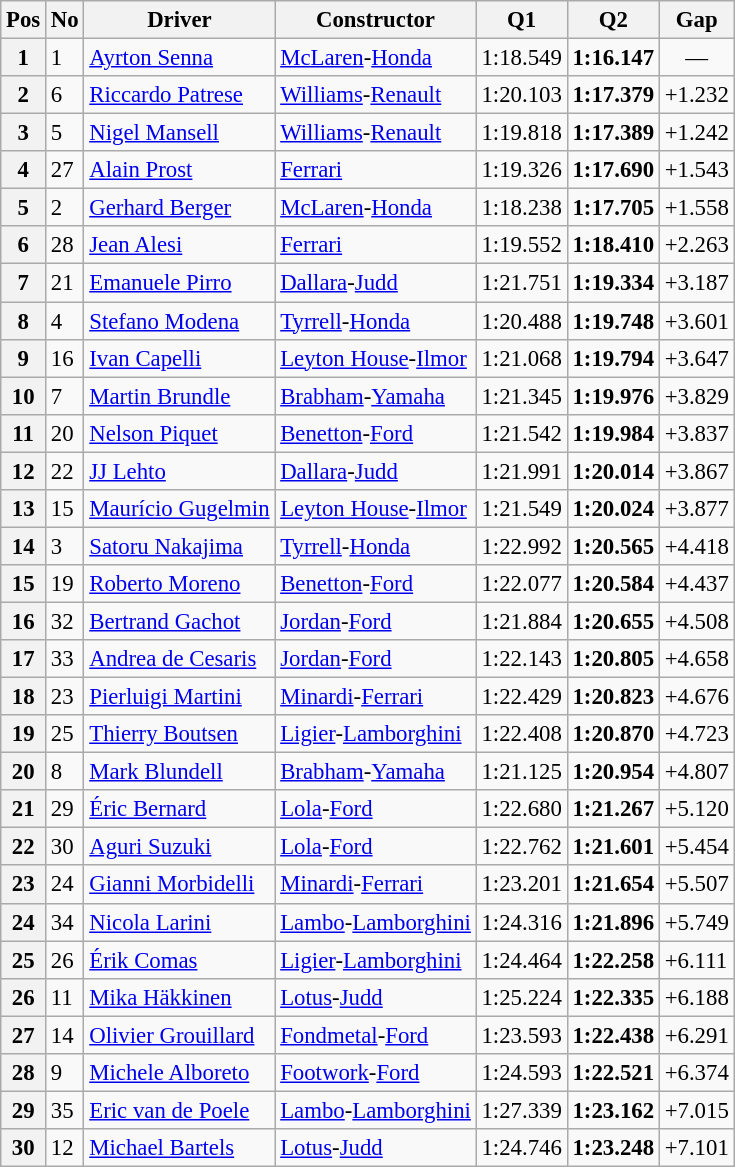<table class="wikitable sortable" style="font-size: 95%;">
<tr>
<th>Pos</th>
<th>No</th>
<th>Driver</th>
<th>Constructor</th>
<th>Q1</th>
<th>Q2</th>
<th>Gap</th>
</tr>
<tr>
<th>1</th>
<td>1</td>
<td> <a href='#'>Ayrton Senna</a></td>
<td><a href='#'>McLaren</a>-<a href='#'>Honda</a></td>
<td>1:18.549</td>
<td><strong>1:16.147</strong></td>
<td align="center">—</td>
</tr>
<tr>
<th>2</th>
<td>6</td>
<td> <a href='#'>Riccardo Patrese</a></td>
<td><a href='#'>Williams</a>-<a href='#'>Renault</a></td>
<td>1:20.103</td>
<td><strong>1:17.379</strong></td>
<td>+1.232</td>
</tr>
<tr>
<th>3</th>
<td>5</td>
<td> <a href='#'>Nigel Mansell</a></td>
<td><a href='#'>Williams</a>-<a href='#'>Renault</a></td>
<td>1:19.818</td>
<td><strong>1:17.389</strong></td>
<td>+1.242</td>
</tr>
<tr>
<th>4</th>
<td>27</td>
<td> <a href='#'>Alain Prost</a></td>
<td><a href='#'>Ferrari</a></td>
<td>1:19.326</td>
<td><strong>1:17.690</strong></td>
<td>+1.543</td>
</tr>
<tr>
<th>5</th>
<td>2</td>
<td> <a href='#'>Gerhard Berger</a></td>
<td><a href='#'>McLaren</a>-<a href='#'>Honda</a></td>
<td>1:18.238</td>
<td><strong>1:17.705</strong></td>
<td>+1.558</td>
</tr>
<tr>
<th>6</th>
<td>28</td>
<td> <a href='#'>Jean Alesi</a></td>
<td><a href='#'>Ferrari</a></td>
<td>1:19.552</td>
<td><strong>1:18.410</strong></td>
<td>+2.263</td>
</tr>
<tr>
<th>7</th>
<td>21</td>
<td> <a href='#'>Emanuele Pirro</a></td>
<td><a href='#'>Dallara</a>-<a href='#'>Judd</a></td>
<td>1:21.751</td>
<td><strong>1:19.334</strong></td>
<td>+3.187</td>
</tr>
<tr>
<th>8</th>
<td>4</td>
<td> <a href='#'>Stefano Modena</a></td>
<td><a href='#'>Tyrrell</a>-<a href='#'>Honda</a></td>
<td>1:20.488</td>
<td><strong>1:19.748</strong></td>
<td>+3.601</td>
</tr>
<tr>
<th>9</th>
<td>16</td>
<td> <a href='#'>Ivan Capelli</a></td>
<td><a href='#'>Leyton House</a>-<a href='#'>Ilmor</a></td>
<td>1:21.068</td>
<td><strong>1:19.794</strong></td>
<td>+3.647</td>
</tr>
<tr>
<th>10</th>
<td>7</td>
<td> <a href='#'>Martin Brundle</a></td>
<td><a href='#'>Brabham</a>-<a href='#'>Yamaha</a></td>
<td>1:21.345</td>
<td><strong>1:19.976</strong></td>
<td>+3.829</td>
</tr>
<tr>
<th>11</th>
<td>20</td>
<td> <a href='#'>Nelson Piquet</a></td>
<td><a href='#'>Benetton</a>-<a href='#'>Ford</a></td>
<td>1:21.542</td>
<td><strong>1:19.984</strong></td>
<td>+3.837</td>
</tr>
<tr>
<th>12</th>
<td>22</td>
<td> <a href='#'>JJ Lehto</a></td>
<td><a href='#'>Dallara</a>-<a href='#'>Judd</a></td>
<td>1:21.991</td>
<td><strong>1:20.014</strong></td>
<td>+3.867</td>
</tr>
<tr>
<th>13</th>
<td>15</td>
<td> <a href='#'>Maurício Gugelmin</a></td>
<td><a href='#'>Leyton House</a>-<a href='#'>Ilmor</a></td>
<td>1:21.549</td>
<td><strong>1:20.024</strong></td>
<td>+3.877</td>
</tr>
<tr>
<th>14</th>
<td>3</td>
<td> <a href='#'>Satoru Nakajima</a></td>
<td><a href='#'>Tyrrell</a>-<a href='#'>Honda</a></td>
<td>1:22.992</td>
<td><strong>1:20.565</strong></td>
<td>+4.418</td>
</tr>
<tr>
<th>15</th>
<td>19</td>
<td> <a href='#'>Roberto Moreno</a></td>
<td><a href='#'>Benetton</a>-<a href='#'>Ford</a></td>
<td>1:22.077</td>
<td><strong>1:20.584</strong></td>
<td>+4.437</td>
</tr>
<tr>
<th>16</th>
<td>32</td>
<td> <a href='#'>Bertrand Gachot</a></td>
<td><a href='#'>Jordan</a>-<a href='#'>Ford</a></td>
<td>1:21.884</td>
<td><strong>1:20.655</strong></td>
<td>+4.508</td>
</tr>
<tr>
<th>17</th>
<td>33</td>
<td> <a href='#'>Andrea de Cesaris</a></td>
<td><a href='#'>Jordan</a>-<a href='#'>Ford</a></td>
<td>1:22.143</td>
<td><strong>1:20.805</strong></td>
<td>+4.658</td>
</tr>
<tr>
<th>18</th>
<td>23</td>
<td> <a href='#'>Pierluigi Martini</a></td>
<td><a href='#'>Minardi</a>-<a href='#'>Ferrari</a></td>
<td>1:22.429</td>
<td><strong>1:20.823</strong></td>
<td>+4.676</td>
</tr>
<tr>
<th>19</th>
<td>25</td>
<td> <a href='#'>Thierry Boutsen</a></td>
<td><a href='#'>Ligier</a>-<a href='#'>Lamborghini</a></td>
<td>1:22.408</td>
<td><strong>1:20.870</strong></td>
<td>+4.723</td>
</tr>
<tr>
<th>20</th>
<td>8</td>
<td> <a href='#'>Mark Blundell</a></td>
<td><a href='#'>Brabham</a>-<a href='#'>Yamaha</a></td>
<td>1:21.125</td>
<td><strong>1:20.954</strong></td>
<td>+4.807</td>
</tr>
<tr>
<th>21</th>
<td>29</td>
<td> <a href='#'>Éric Bernard</a></td>
<td><a href='#'>Lola</a>-<a href='#'>Ford</a></td>
<td>1:22.680</td>
<td><strong>1:21.267</strong></td>
<td>+5.120</td>
</tr>
<tr>
<th>22</th>
<td>30</td>
<td> <a href='#'>Aguri Suzuki</a></td>
<td><a href='#'>Lola</a>-<a href='#'>Ford</a></td>
<td>1:22.762</td>
<td><strong>1:21.601</strong></td>
<td>+5.454</td>
</tr>
<tr>
<th>23</th>
<td>24</td>
<td> <a href='#'>Gianni Morbidelli</a></td>
<td><a href='#'>Minardi</a>-<a href='#'>Ferrari</a></td>
<td>1:23.201</td>
<td><strong>1:21.654</strong></td>
<td>+5.507</td>
</tr>
<tr>
<th>24</th>
<td>34</td>
<td> <a href='#'>Nicola Larini</a></td>
<td><a href='#'>Lambo</a>-<a href='#'>Lamborghini</a></td>
<td>1:24.316</td>
<td><strong>1:21.896</strong></td>
<td>+5.749</td>
</tr>
<tr>
<th>25</th>
<td>26</td>
<td> <a href='#'>Érik Comas</a></td>
<td><a href='#'>Ligier</a>-<a href='#'>Lamborghini</a></td>
<td>1:24.464</td>
<td><strong>1:22.258</strong></td>
<td>+6.111</td>
</tr>
<tr>
<th>26</th>
<td>11</td>
<td> <a href='#'>Mika Häkkinen</a></td>
<td><a href='#'>Lotus</a>-<a href='#'>Judd</a></td>
<td>1:25.224</td>
<td><strong>1:22.335</strong></td>
<td>+6.188</td>
</tr>
<tr>
<th>27</th>
<td>14</td>
<td> <a href='#'>Olivier Grouillard</a></td>
<td><a href='#'>Fondmetal</a>-<a href='#'>Ford</a></td>
<td>1:23.593</td>
<td><strong>1:22.438</strong></td>
<td>+6.291</td>
</tr>
<tr>
<th>28</th>
<td>9</td>
<td> <a href='#'>Michele Alboreto</a></td>
<td><a href='#'>Footwork</a>-<a href='#'>Ford</a></td>
<td>1:24.593</td>
<td><strong>1:22.521</strong></td>
<td>+6.374</td>
</tr>
<tr>
<th>29</th>
<td>35</td>
<td> <a href='#'>Eric van de Poele</a></td>
<td><a href='#'>Lambo</a>-<a href='#'>Lamborghini</a></td>
<td>1:27.339</td>
<td><strong>1:23.162</strong></td>
<td>+7.015</td>
</tr>
<tr>
<th>30</th>
<td>12</td>
<td> <a href='#'>Michael Bartels</a></td>
<td><a href='#'>Lotus</a>-<a href='#'>Judd</a></td>
<td>1:24.746</td>
<td><strong>1:23.248</strong></td>
<td>+7.101</td>
</tr>
</table>
